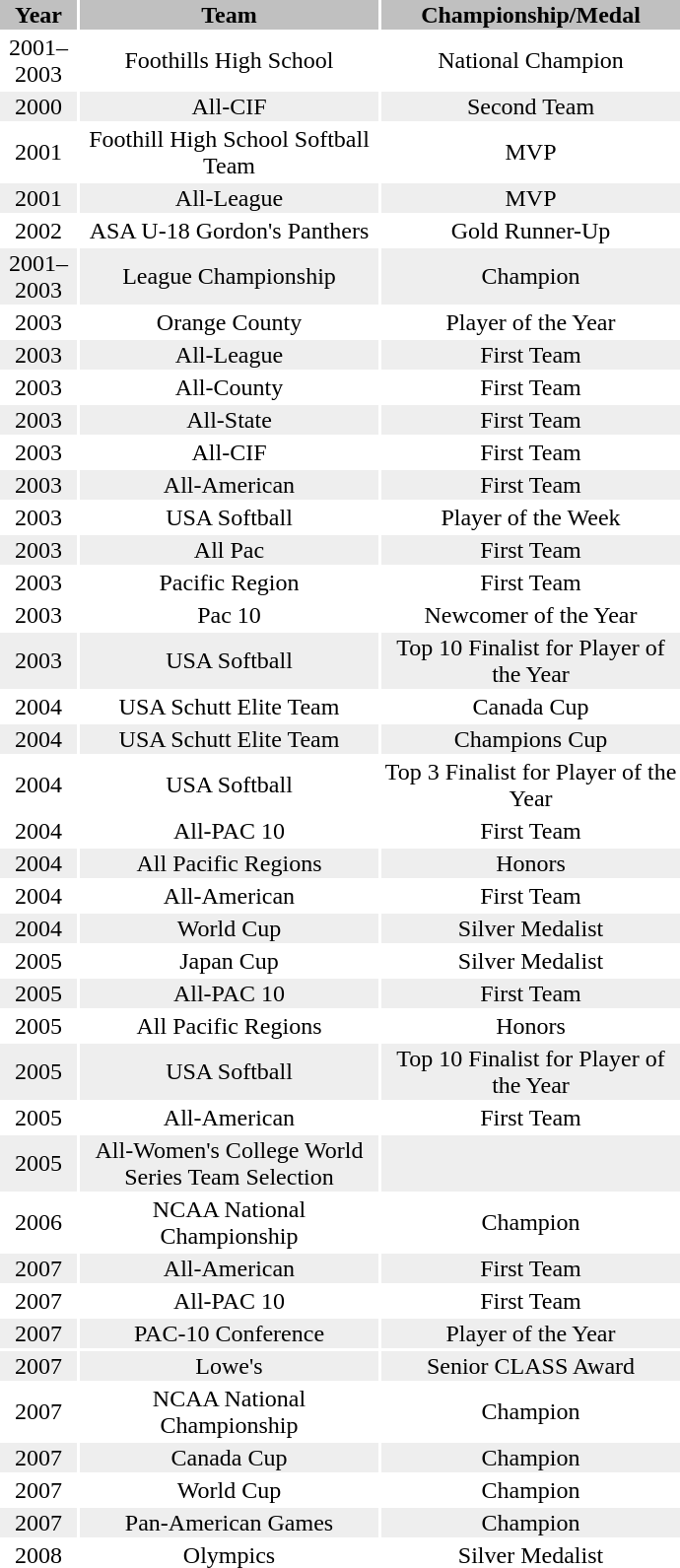<table class="toccolours">
<tr>
<th width="50px" bgcolor=silver>Year</th>
<th width="200px" bgcolor=silver>Team</th>
<th width="200px" bgcolor=silver>Championship/Medal</th>
</tr>
<tr align="center">
<td>2001–2003</td>
<td>Foothills High School</td>
<td>National Champion</td>
</tr>
<tr align="center" bgcolor=#eeeeee>
<td>2000</td>
<td>All-CIF</td>
<td>Second Team</td>
</tr>
<tr align="center">
<td>2001</td>
<td>Foothill High School Softball Team</td>
<td>MVP</td>
</tr>
<tr align="center" bgcolor=#eeeeee>
<td>2001</td>
<td>All-League</td>
<td>MVP</td>
</tr>
<tr align="center">
<td>2002</td>
<td>ASA U-18 Gordon's Panthers</td>
<td>Gold Runner-Up</td>
</tr>
<tr align="center" bgcolor=#eeeeee>
<td>2001–2003</td>
<td>League Championship</td>
<td>Champion</td>
</tr>
<tr align="center">
<td>2003</td>
<td>Orange County</td>
<td>Player of the Year</td>
</tr>
<tr align="center" bgcolor=#eeeeee>
<td>2003</td>
<td>All-League</td>
<td>First Team</td>
</tr>
<tr align="center">
<td>2003</td>
<td>All-County</td>
<td>First Team</td>
</tr>
<tr align="center" bgcolor=#eeeeee>
<td>2003</td>
<td>All-State</td>
<td>First Team</td>
</tr>
<tr align="center">
<td>2003</td>
<td>All-CIF</td>
<td>First Team</td>
</tr>
<tr align="center" bgcolor=#eeeeee>
<td>2003</td>
<td>All-American</td>
<td>First Team</td>
</tr>
<tr align="center">
<td>2003</td>
<td>USA Softball</td>
<td>Player of the Week</td>
</tr>
<tr align="center" bgcolor=#eeeeee>
<td>2003</td>
<td>All Pac</td>
<td>First Team</td>
</tr>
<tr align="center">
<td>2003</td>
<td>Pacific Region</td>
<td>First Team</td>
</tr>
<tr align="center">
<td>2003</td>
<td>Pac 10</td>
<td>Newcomer of the Year</td>
</tr>
<tr align="center" bgcolor=#eeeeee>
<td>2003</td>
<td>USA Softball</td>
<td>Top 10 Finalist for Player of the Year</td>
</tr>
<tr align="center">
<td>2004</td>
<td>USA Schutt Elite Team</td>
<td>Canada Cup</td>
</tr>
<tr align="center" bgcolor=#eeeeee>
<td>2004</td>
<td>USA Schutt Elite Team</td>
<td>Champions Cup</td>
</tr>
<tr align="center">
<td>2004</td>
<td>USA Softball</td>
<td>Top 3 Finalist for Player of the Year</td>
</tr>
<tr align="center">
<td>2004</td>
<td>All-PAC 10</td>
<td>First Team</td>
</tr>
<tr align="center" bgcolor=#eeeeee>
<td>2004</td>
<td>All Pacific Regions</td>
<td>Honors</td>
</tr>
<tr align="center">
<td>2004</td>
<td>All-American</td>
<td>First Team</td>
</tr>
<tr align="center" bgcolor=#eeeeee>
<td>2004</td>
<td>World Cup</td>
<td>Silver Medalist</td>
</tr>
<tr align="center">
<td>2005</td>
<td>Japan Cup</td>
<td>Silver Medalist</td>
</tr>
<tr align="center" bgcolor=#eeeeee>
<td>2005</td>
<td>All-PAC 10</td>
<td>First Team</td>
</tr>
<tr align="center">
<td>2005</td>
<td>All Pacific Regions</td>
<td>Honors</td>
</tr>
<tr align="center" bgcolor=#eeeeee>
<td>2005</td>
<td>USA Softball</td>
<td>Top 10 Finalist for Player of the Year</td>
</tr>
<tr align="center">
<td>2005</td>
<td>All-American</td>
<td>First Team</td>
</tr>
<tr align="center" bgcolor=#eeeeee>
<td>2005</td>
<td>All-Women's College World Series Team Selection</td>
<td></td>
</tr>
<tr align="center">
<td>2006</td>
<td>NCAA National Championship</td>
<td>Champion</td>
</tr>
<tr align="center" bgcolor=#eeeeee>
<td>2007</td>
<td>All-American</td>
<td>First Team</td>
</tr>
<tr align="center">
<td>2007</td>
<td>All-PAC 10</td>
<td>First Team</td>
</tr>
<tr align="center" bgcolor=#eeeeee>
<td>2007</td>
<td>PAC-10 Conference</td>
<td>Player of the Year</td>
</tr>
<tr align="center" bgcolor=#eeeeee>
<td>2007</td>
<td>Lowe's</td>
<td>Senior CLASS Award</td>
</tr>
<tr align="center">
<td>2007</td>
<td>NCAA National Championship</td>
<td>Champion</td>
</tr>
<tr align="center" bgcolor=#eeeeee>
<td>2007</td>
<td>Canada Cup</td>
<td>Champion</td>
</tr>
<tr align="center">
<td>2007</td>
<td>World Cup</td>
<td>Champion</td>
</tr>
<tr align="center" bgcolor=#eeeeee>
<td>2007</td>
<td>Pan-American Games</td>
<td>Champion</td>
</tr>
<tr align="center">
<td>2008</td>
<td>Olympics</td>
<td>Silver Medalist</td>
</tr>
<tr align="center" bgcolor=#eeeeee>
</tr>
</table>
